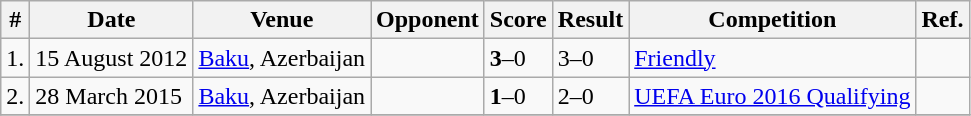<table class="wikitable">
<tr>
<th>#</th>
<th>Date</th>
<th>Venue</th>
<th>Opponent</th>
<th>Score</th>
<th>Result</th>
<th>Competition</th>
<th>Ref.</th>
</tr>
<tr>
<td>1.</td>
<td>15 August 2012</td>
<td><a href='#'>Baku</a>, Azerbaijan</td>
<td></td>
<td><strong>3</strong>–0</td>
<td>3–0</td>
<td><a href='#'>Friendly</a></td>
<td></td>
</tr>
<tr>
<td>2.</td>
<td>28 March 2015</td>
<td><a href='#'>Baku</a>, Azerbaijan</td>
<td></td>
<td><strong>1</strong>–0</td>
<td>2–0</td>
<td><a href='#'>UEFA Euro 2016 Qualifying</a></td>
<td></td>
</tr>
<tr>
</tr>
</table>
